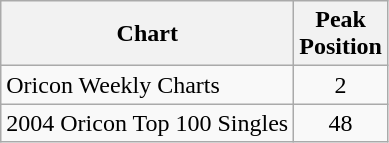<table class="wikitable">
<tr>
<th>Chart</th>
<th>Peak<br>Position</th>
</tr>
<tr>
<td>Oricon Weekly Charts</td>
<td align="center">2</td>
</tr>
<tr>
<td>2004 Oricon Top 100 Singles</td>
<td align="center">48</td>
</tr>
</table>
